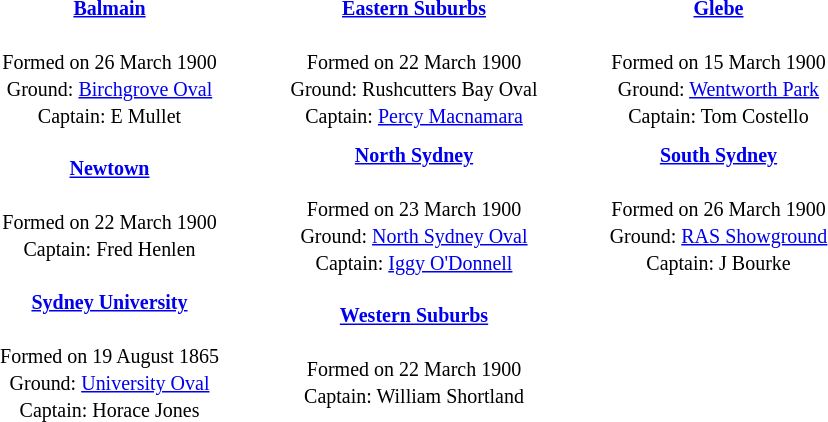<table class="toccolours" align="center" style="text-valign: center;" cellpadding="3" cellspacing="2">
<tr>
<th width="195"></th>
<th width="195"></th>
<th width="195"></th>
</tr>
<tr>
<td align="center"><strong><small><a href='#'>Balmain</a></small></strong><br><br><small>Formed on 26 March 1900</small><br>
<small>Ground: <a href='#'>Birchgrove Oval</a></small><br>
<small>Captain: E Mullet</small></td>
<td align="center"><strong><small><a href='#'>Eastern Suburbs</a></small></strong><br><br><small>Formed on 22 March 1900</small><br>
<small>Ground: Rushcutters Bay Oval</small><br>
<small>Captain: <a href='#'>Percy Macnamara</a></small></td>
<td align="center"><strong><small><a href='#'>Glebe</a></small></strong><br><br><small>Formed on 15 March 1900</small><br>
<small>Ground: <a href='#'>Wentworth Park</a></small><br>
<small>Captain: Tom Costello</small></td>
</tr>
<tr>
<td align="center"><strong><small><a href='#'>Newtown</a></small></strong><br><br><small>Formed on 22 March 1900</small><br>
<small>Captain: Fred Henlen</small></td>
<td align="center"><strong><small><a href='#'>North Sydney</a></small></strong><br><br><small>Formed on 23 March 1900</small><br>
<small>Ground: <a href='#'>North Sydney Oval</a></small><br>
<small>Captain: <a href='#'>Iggy O'Donnell</a></small></td>
<td align="center"><strong><small><a href='#'>South Sydney</a></small></strong><br><br><small>Formed on 26 March 1900</small><br>
<small>Ground: <a href='#'>RAS Showground</a></small><br>
<small>Captain: J Bourke</small></td>
</tr>
<tr>
<td align="center"><strong><small><a href='#'>Sydney University</a></small></strong><br><br><small>Formed on 19 August 1865</small><br>
<small>Ground: <a href='#'>University Oval</a></small><br>
<small>Captain: Horace Jones</small></td>
<td align="center"><strong><small><a href='#'>Western Suburbs</a></small></strong><br><br><small>Formed on 22 March 1900</small><br>
<small>Captain: William Shortland</small></td>
<td></td>
</tr>
</table>
